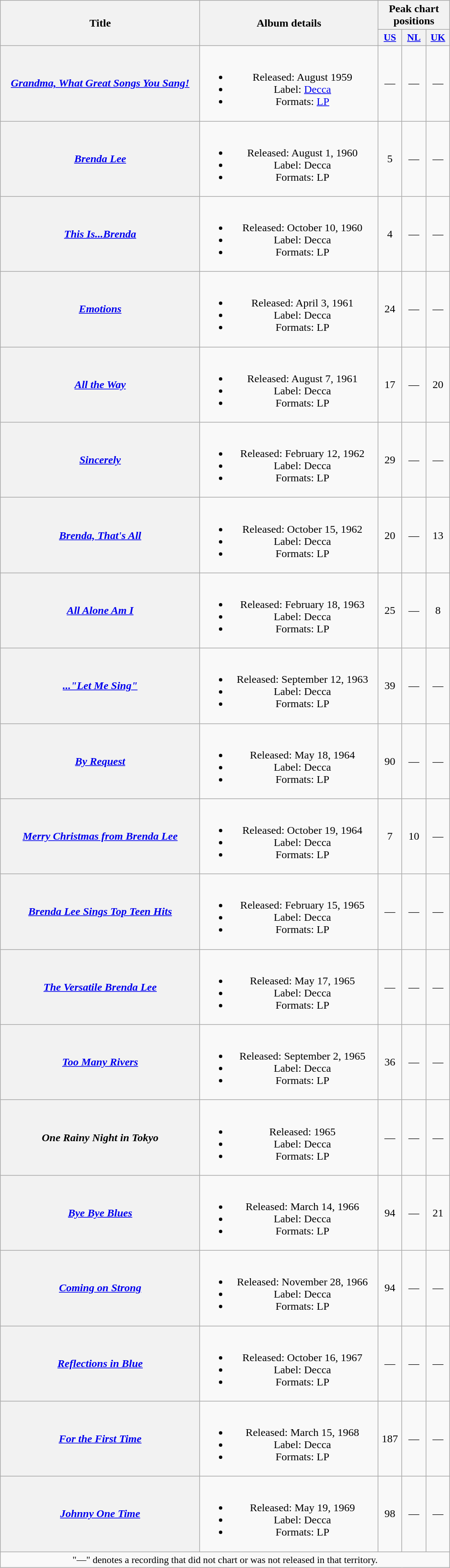<table class="wikitable plainrowheaders" style="text-align:center;">
<tr>
<th scope="col" rowspan="2" style="width:18em;">Title</th>
<th scope="col" rowspan="2" style="width:16em;">Album details</th>
<th scope="col" colspan="3">Peak chart positions</th>
</tr>
<tr>
<th scope="col" style="width:2em;font-size:90%;"><a href='#'>US</a><br></th>
<th scope="col" style="width:2em;font-size:90%;"><a href='#'>NL</a><br></th>
<th scope="col" style="width:2em;font-size:90%;"><a href='#'>UK</a><br></th>
</tr>
<tr>
<th scope="row"><em><a href='#'>Grandma, What Great Songs You Sang!</a></em></th>
<td><br><ul><li>Released: August 1959</li><li>Label: <a href='#'>Decca</a></li><li>Formats: <a href='#'>LP</a></li></ul></td>
<td>—</td>
<td>—</td>
<td>—</td>
</tr>
<tr>
<th scope="row"><em><a href='#'>Brenda Lee</a></em></th>
<td><br><ul><li>Released: August 1, 1960</li><li>Label: Decca</li><li>Formats: LP</li></ul></td>
<td>5</td>
<td>—</td>
<td>—</td>
</tr>
<tr>
<th scope="row"><em><a href='#'>This Is...Brenda</a></em></th>
<td><br><ul><li>Released: October 10, 1960</li><li>Label: Decca</li><li>Formats: LP</li></ul></td>
<td>4</td>
<td>—</td>
<td>—</td>
</tr>
<tr>
<th scope="row"><em><a href='#'>Emotions</a></em></th>
<td><br><ul><li>Released: April 3, 1961</li><li>Label: Decca</li><li>Formats: LP</li></ul></td>
<td>24</td>
<td>—</td>
<td>—</td>
</tr>
<tr>
<th scope="row"><em><a href='#'>All the Way</a></em></th>
<td><br><ul><li>Released: August 7, 1961</li><li>Label: Decca</li><li>Formats: LP</li></ul></td>
<td>17</td>
<td>—</td>
<td>20</td>
</tr>
<tr>
<th scope="row"><em><a href='#'>Sincerely</a></em></th>
<td><br><ul><li>Released: February 12, 1962</li><li>Label: Decca</li><li>Formats: LP</li></ul></td>
<td>29</td>
<td>—</td>
<td>—</td>
</tr>
<tr>
<th scope="row"><em><a href='#'>Brenda, That's All</a></em></th>
<td><br><ul><li>Released: October 15, 1962</li><li>Label: Decca</li><li>Formats: LP</li></ul></td>
<td>20</td>
<td>—</td>
<td>13</td>
</tr>
<tr>
<th scope="row"><em><a href='#'>All Alone Am I</a></em></th>
<td><br><ul><li>Released: February 18, 1963</li><li>Label: Decca</li><li>Formats: LP</li></ul></td>
<td>25</td>
<td>—</td>
<td>8</td>
</tr>
<tr>
<th scope="row"><em><a href='#'>..."Let Me Sing"</a></em></th>
<td><br><ul><li>Released: September 12, 1963</li><li>Label: Decca</li><li>Formats: LP</li></ul></td>
<td>39</td>
<td>—</td>
<td>—</td>
</tr>
<tr>
<th scope="row"><em><a href='#'>By Request</a></em></th>
<td><br><ul><li>Released: May 18, 1964</li><li>Label: Decca</li><li>Formats: LP</li></ul></td>
<td>90</td>
<td>—</td>
<td>—</td>
</tr>
<tr>
<th scope="row"><em><a href='#'>Merry Christmas from Brenda Lee</a></em></th>
<td><br><ul><li>Released: October 19, 1964</li><li>Label: Decca</li><li>Formats: LP</li></ul></td>
<td>7</td>
<td>10</td>
<td>—</td>
</tr>
<tr>
<th scope="row"><em><a href='#'>Brenda Lee Sings Top Teen Hits</a></em></th>
<td><br><ul><li>Released: February 15, 1965</li><li>Label: Decca</li><li>Formats: LP</li></ul></td>
<td>—</td>
<td>—</td>
<td>—</td>
</tr>
<tr>
<th scope="row"><em><a href='#'>The Versatile Brenda Lee</a></em></th>
<td><br><ul><li>Released: May 17, 1965</li><li>Label: Decca</li><li>Formats: LP</li></ul></td>
<td>—</td>
<td>—</td>
<td>—</td>
</tr>
<tr>
<th scope="row"><em><a href='#'>Too Many Rivers</a></em></th>
<td><br><ul><li>Released: September 2, 1965</li><li>Label: Decca</li><li>Formats: LP</li></ul></td>
<td>36</td>
<td>—</td>
<td>—</td>
</tr>
<tr>
<th scope="row"><em>One Rainy Night in Tokyo</em></th>
<td><br><ul><li>Released: 1965</li><li>Label: Decca</li><li>Formats: LP</li></ul></td>
<td>—</td>
<td>—</td>
<td>—</td>
</tr>
<tr>
<th scope="row"><em><a href='#'>Bye Bye Blues</a></em></th>
<td><br><ul><li>Released: March 14, 1966</li><li>Label: Decca</li><li>Formats: LP</li></ul></td>
<td>94</td>
<td>—</td>
<td>21</td>
</tr>
<tr>
<th scope="row"><em><a href='#'>Coming on Strong</a></em></th>
<td><br><ul><li>Released: November 28, 1966</li><li>Label: Decca</li><li>Formats: LP</li></ul></td>
<td>94</td>
<td>—</td>
<td>—</td>
</tr>
<tr>
<th scope="row"><em><a href='#'>Reflections in Blue</a></em></th>
<td><br><ul><li>Released: October 16, 1967</li><li>Label: Decca</li><li>Formats: LP</li></ul></td>
<td>—</td>
<td>—</td>
<td>—</td>
</tr>
<tr>
<th scope="row"><em><a href='#'>For the First Time</a></em><br></th>
<td><br><ul><li>Released: March 15, 1968</li><li>Label: Decca</li><li>Formats: LP</li></ul></td>
<td>187</td>
<td>—</td>
<td>—</td>
</tr>
<tr>
<th scope="row"><em><a href='#'>Johnny One Time</a></em></th>
<td><br><ul><li>Released: May 19, 1969</li><li>Label: Decca</li><li>Formats: LP</li></ul></td>
<td>98</td>
<td>—</td>
<td>—</td>
</tr>
<tr>
<td colspan="5" style="font-size:90%">"—" denotes a recording that did not chart or was not released in that territory.</td>
</tr>
</table>
